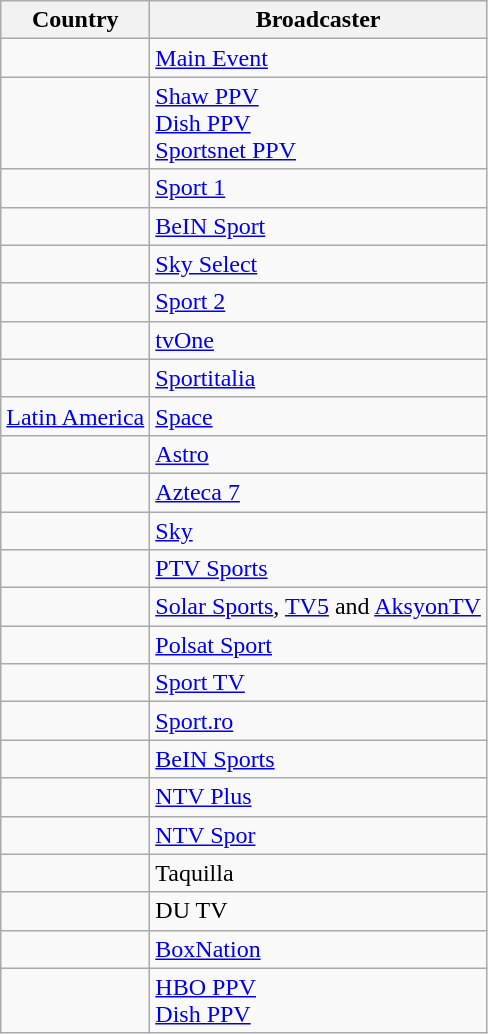<table class="wikitable">
<tr>
<th align=center>Country</th>
<th align=center>Broadcaster</th>
</tr>
<tr>
<td></td>
<td><a href='#'>Main Event</a></td>
</tr>
<tr>
<td></td>
<td><a href='#'>Shaw PPV</a><br><a href='#'>Dish PPV</a><br> <a href='#'>Sportsnet PPV</a></td>
</tr>
<tr>
<td></td>
<td><a href='#'>Sport 1</a></td>
</tr>
<tr>
<td></td>
<td><a href='#'>BeIN Sport</a></td>
</tr>
<tr>
<td></td>
<td><a href='#'>Sky Select</a></td>
</tr>
<tr>
<td></td>
<td><a href='#'>Sport 2</a></td>
</tr>
<tr>
<td></td>
<td><a href='#'>tvOne</a></td>
</tr>
<tr>
<td></td>
<td><a href='#'>Sportitalia</a></td>
</tr>
<tr>
<td><a href='#'>Latin America</a></td>
<td><a href='#'>Space</a></td>
</tr>
<tr>
<td></td>
<td><a href='#'>Astro</a></td>
</tr>
<tr>
<td></td>
<td><a href='#'>Azteca 7</a></td>
</tr>
<tr>
<td></td>
<td><a href='#'>Sky</a></td>
</tr>
<tr>
<td></td>
<td><a href='#'>PTV Sports</a></td>
</tr>
<tr>
<td></td>
<td><a href='#'>Solar Sports</a>, <a href='#'>TV5</a> and <a href='#'>AksyonTV</a></td>
</tr>
<tr>
<td></td>
<td><a href='#'>Polsat Sport</a></td>
</tr>
<tr>
<td></td>
<td><a href='#'>Sport TV</a></td>
</tr>
<tr>
<td></td>
<td><a href='#'>Sport.ro</a></td>
</tr>
<tr>
<td></td>
<td><a href='#'>BeIN Sports</a></td>
</tr>
<tr>
<td></td>
<td><a href='#'>NTV Plus</a></td>
</tr>
<tr>
<td></td>
<td><a href='#'>NTV Spor</a></td>
</tr>
<tr>
<td></td>
<td>Taquilla</td>
</tr>
<tr>
<td></td>
<td>DU TV</td>
</tr>
<tr>
<td></td>
<td><a href='#'>BoxNation</a></td>
</tr>
<tr>
<td></td>
<td><a href='#'>HBO PPV</a><br><a href='#'>Dish PPV</a></td>
</tr>
</table>
